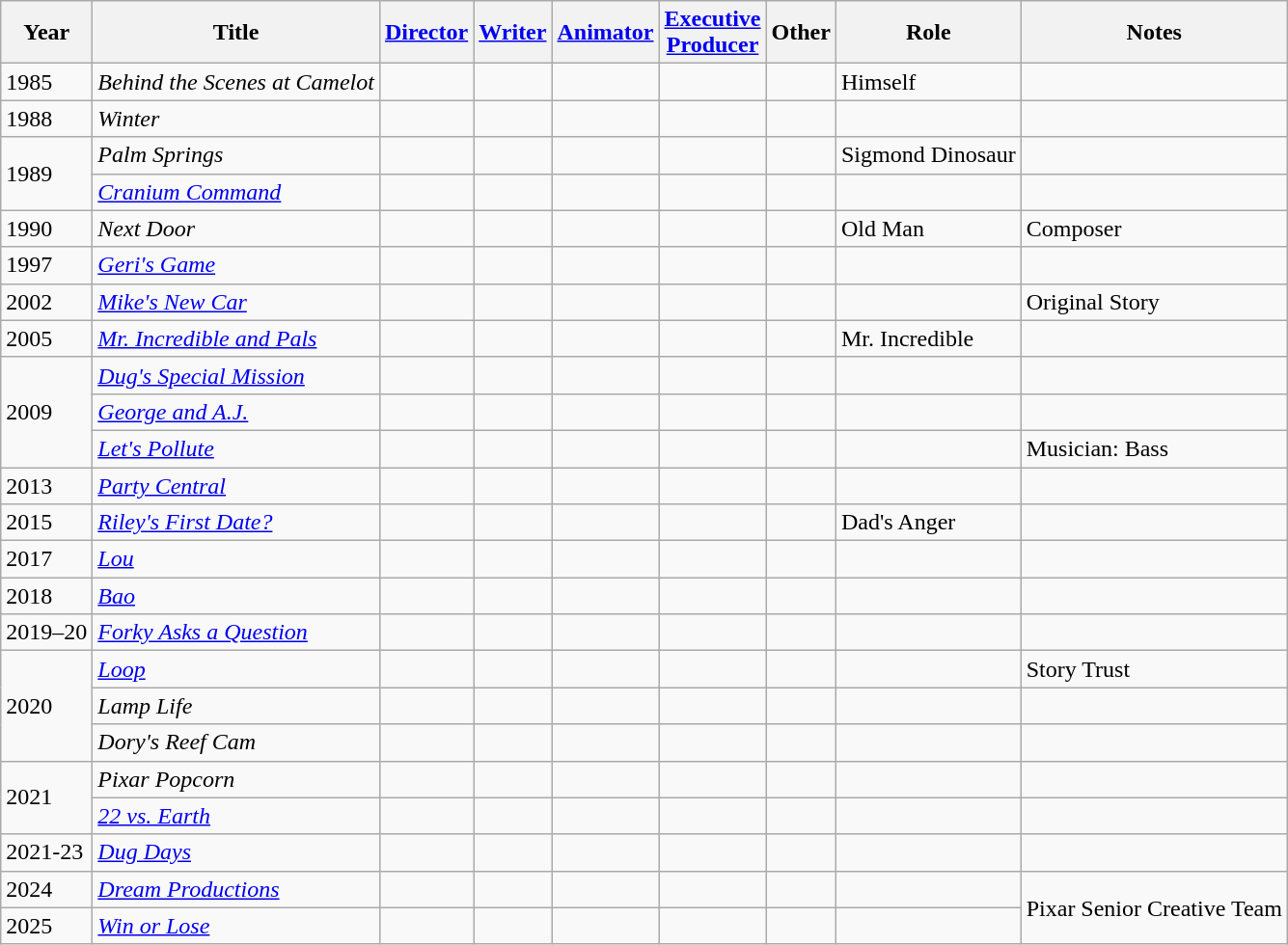<table class="wikitable">
<tr>
<th>Year</th>
<th>Title</th>
<th><a href='#'>Director</a></th>
<th><a href='#'>Writer</a></th>
<th><a href='#'>Animator</a></th>
<th><a href='#'>Executive<br>Producer</a></th>
<th>Other</th>
<th>Role</th>
<th>Notes</th>
</tr>
<tr>
<td>1985</td>
<td><em>Behind the Scenes at Camelot</em></td>
<td></td>
<td></td>
<td></td>
<td></td>
<td></td>
<td>Himself</td>
<td></td>
</tr>
<tr>
<td>1988</td>
<td><em>Winter</em></td>
<td></td>
<td></td>
<td></td>
<td></td>
<td></td>
<td></td>
<td></td>
</tr>
<tr>
<td rowspan=2>1989</td>
<td><em>Palm Springs</em></td>
<td></td>
<td></td>
<td></td>
<td></td>
<td></td>
<td>Sigmond Dinosaur</td>
<td></td>
</tr>
<tr>
<td><em><a href='#'>Cranium Command</a></em></td>
<td></td>
<td></td>
<td></td>
<td></td>
<td></td>
<td></td>
<td></td>
</tr>
<tr>
<td>1990</td>
<td><em>Next Door</em></td>
<td></td>
<td></td>
<td></td>
<td></td>
<td></td>
<td>Old Man</td>
<td>Composer</td>
</tr>
<tr>
<td>1997</td>
<td><em><a href='#'>Geri's Game</a></em></td>
<td></td>
<td></td>
<td></td>
<td></td>
<td></td>
<td></td>
<td></td>
</tr>
<tr>
<td>2002</td>
<td><em><a href='#'>Mike's New Car</a></em></td>
<td></td>
<td></td>
<td></td>
<td></td>
<td></td>
<td></td>
<td>Original Story</td>
</tr>
<tr>
<td>2005</td>
<td><em><a href='#'>Mr. Incredible and Pals</a></em></td>
<td></td>
<td></td>
<td></td>
<td></td>
<td></td>
<td>Mr. Incredible</td>
<td></td>
</tr>
<tr>
<td rowspan=3>2009</td>
<td><em><a href='#'>Dug's Special Mission</a></em></td>
<td></td>
<td></td>
<td></td>
<td></td>
<td></td>
<td></td>
<td></td>
</tr>
<tr>
<td><em><a href='#'>George and A.J.</a></em></td>
<td></td>
<td></td>
<td></td>
<td></td>
<td></td>
<td></td>
<td></td>
</tr>
<tr>
<td><em><a href='#'>Let's Pollute</a></em></td>
<td></td>
<td></td>
<td></td>
<td></td>
<td></td>
<td></td>
<td>Musician: Bass</td>
</tr>
<tr>
<td>2013</td>
<td><em><a href='#'>Party Central</a></em></td>
<td></td>
<td></td>
<td></td>
<td></td>
<td></td>
<td></td>
<td></td>
</tr>
<tr>
<td>2015</td>
<td><em><a href='#'>Riley's First Date?</a></em></td>
<td></td>
<td></td>
<td></td>
<td></td>
<td></td>
<td>Dad's Anger</td>
<td></td>
</tr>
<tr>
<td>2017</td>
<td><em><a href='#'>Lou</a></em></td>
<td></td>
<td></td>
<td></td>
<td></td>
<td></td>
<td></td>
<td></td>
</tr>
<tr>
<td>2018</td>
<td><em><a href='#'>Bao</a></em></td>
<td></td>
<td></td>
<td></td>
<td></td>
<td></td>
<td></td>
<td></td>
</tr>
<tr>
<td>2019–20</td>
<td><em><a href='#'>Forky Asks a Question</a></em></td>
<td></td>
<td></td>
<td></td>
<td></td>
<td></td>
<td></td>
<td></td>
</tr>
<tr>
<td rowspan=3>2020</td>
<td><em><a href='#'>Loop</a></em></td>
<td></td>
<td></td>
<td></td>
<td></td>
<td></td>
<td></td>
<td>Story Trust</td>
</tr>
<tr>
<td><em>Lamp Life</em></td>
<td></td>
<td></td>
<td></td>
<td></td>
<td></td>
<td></td>
<td></td>
</tr>
<tr>
<td><em>Dory's Reef Cam</em></td>
<td></td>
<td></td>
<td></td>
<td></td>
<td></td>
<td></td>
<td></td>
</tr>
<tr>
<td rowspan=2>2021</td>
<td><em>Pixar Popcorn</em></td>
<td></td>
<td></td>
<td></td>
<td></td>
<td></td>
<td></td>
<td></td>
</tr>
<tr>
<td><em><a href='#'>22 vs. Earth</a></em></td>
<td></td>
<td></td>
<td></td>
<td></td>
<td></td>
<td></td>
<td></td>
</tr>
<tr>
<td>2021-23</td>
<td><em><a href='#'>Dug Days</a></em></td>
<td></td>
<td></td>
<td></td>
<td></td>
<td></td>
<td></td>
<td></td>
</tr>
<tr>
<td>2024</td>
<td><em><a href='#'>Dream Productions</a></em></td>
<td></td>
<td></td>
<td></td>
<td></td>
<td></td>
<td></td>
<td rowspan=2>Pixar Senior Creative Team</td>
</tr>
<tr>
<td>2025</td>
<td><em><a href='#'>Win or Lose</a></em></td>
<td></td>
<td></td>
<td></td>
<td></td>
<td></td>
<td></td>
</tr>
</table>
